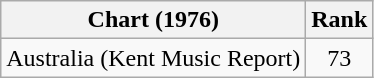<table class="wikitable">
<tr>
<th align="left">Chart (1976)</th>
<th style="text-align:center;">Rank</th>
</tr>
<tr>
<td>Australia (Kent Music Report)</td>
<td style="text-align:center;">73</td>
</tr>
</table>
